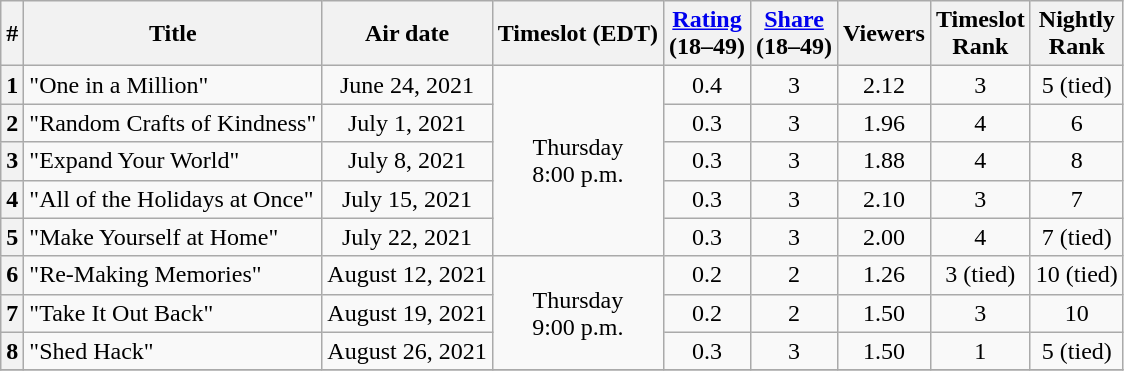<table class="wikitable" style="text-align:center">
<tr>
<th>#</th>
<th>Title</th>
<th>Air date</th>
<th>Timeslot (EDT)</th>
<th><a href='#'>Rating</a><br>(18–49)</th>
<th><a href='#'>Share</a><br>(18–49)</th>
<th>Viewers<br></th>
<th>Timeslot<br>Rank</th>
<th>Nightly<br>Rank</th>
</tr>
<tr>
<th>1</th>
<td style="text-align:left;">"One in a Million"</td>
<td>June 24, 2021</td>
<td rowspan="5">Thursday <br> 8:00 p.m.</td>
<td>0.4</td>
<td>3</td>
<td>2.12</td>
<td>3</td>
<td>5 (tied)</td>
</tr>
<tr>
<th>2</th>
<td style="text-align:left;">"Random Crafts of Kindness"</td>
<td>July 1, 2021</td>
<td>0.3</td>
<td>3</td>
<td>1.96</td>
<td>4</td>
<td>6</td>
</tr>
<tr>
<th>3</th>
<td style="text-align:left;">"Expand Your World"</td>
<td>July 8, 2021</td>
<td>0.3</td>
<td>3</td>
<td>1.88</td>
<td>4</td>
<td>8</td>
</tr>
<tr>
<th>4</th>
<td style="text-align:left;">"All of the Holidays at Once"</td>
<td>July 15, 2021</td>
<td>0.3</td>
<td>3</td>
<td>2.10</td>
<td>3</td>
<td>7</td>
</tr>
<tr>
<th>5</th>
<td style="text-align:left;">"Make Yourself at Home"</td>
<td>July 22, 2021</td>
<td>0.3</td>
<td>3</td>
<td>2.00</td>
<td>4</td>
<td>7 (tied)</td>
</tr>
<tr>
<th>6</th>
<td style="text-align:left;">"Re-Making Memories"</td>
<td>August 12, 2021</td>
<td rowspan="3">Thursday <br> 9:00 p.m.</td>
<td>0.2</td>
<td>2</td>
<td>1.26</td>
<td>3 (tied)</td>
<td>10 (tied)</td>
</tr>
<tr>
<th>7</th>
<td style="text-align:left;">"Take It Out Back"</td>
<td>August 19, 2021</td>
<td>0.2</td>
<td>2</td>
<td>1.50</td>
<td>3</td>
<td>10</td>
</tr>
<tr>
<th>8</th>
<td style="text-align:left;">"Shed Hack"</td>
<td>August 26, 2021</td>
<td>0.3</td>
<td>3</td>
<td>1.50</td>
<td>1</td>
<td>5 (tied)</td>
</tr>
<tr>
</tr>
</table>
